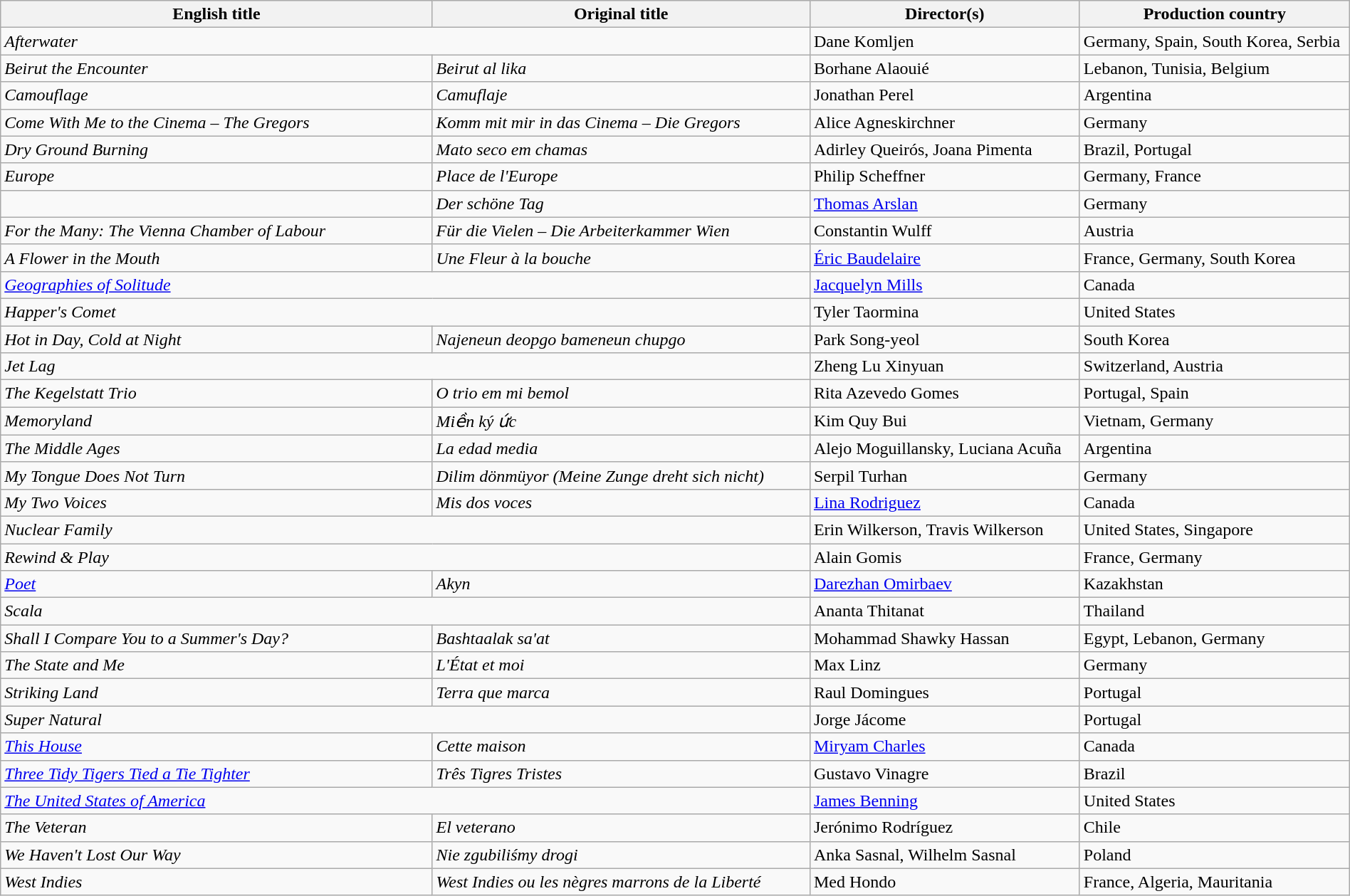<table class="wikitable" width="100%" cellpadding="5">
<tr>
<th scope="col" width="32%">English title</th>
<th scope="col" width="28%">Original title</th>
<th scope="col" width="20%">Director(s)</th>
<th scope="col" width="20%">Production country</th>
</tr>
<tr>
<td colspan="2"><em>Afterwater</em></td>
<td>Dane Komljen</td>
<td>Germany, Spain, South Korea, Serbia</td>
</tr>
<tr>
<td><em>Beirut the Encounter</em></td>
<td><em>Beirut al lika</em></td>
<td>Borhane Alaouié</td>
<td>Lebanon, Tunisia, Belgium</td>
</tr>
<tr>
<td><em>Camouflage</em></td>
<td><em>Camuflaje</em></td>
<td>Jonathan Perel</td>
<td>Argentina</td>
</tr>
<tr>
<td><em>Come With Me to the Cinema – The Gregors</em></td>
<td><em>Komm mit mir in das Cinema – Die Gregors</em></td>
<td>Alice Agneskirchner</td>
<td>Germany</td>
</tr>
<tr>
<td><em>Dry Ground Burning</em></td>
<td><em>Mato seco em chamas</em></td>
<td>Adirley Queirós, Joana Pimenta</td>
<td>Brazil, Portugal</td>
</tr>
<tr>
<td><em>Europe</em></td>
<td><em>Place de l'Europe</em></td>
<td>Philip Scheffner</td>
<td>Germany, France</td>
</tr>
<tr>
<td><em></em></td>
<td><em>Der schöne Tag</em></td>
<td><a href='#'>Thomas Arslan</a></td>
<td>Germany</td>
</tr>
<tr>
<td><em>For the Many: The Vienna Chamber of Labour</em></td>
<td><em>Für die Vielen – Die Arbeiterkammer Wien</em></td>
<td>Constantin Wulff</td>
<td>Austria</td>
</tr>
<tr>
<td><em>A Flower in the Mouth</em></td>
<td><em>Une Fleur à la bouche</em></td>
<td><a href='#'>Éric Baudelaire</a></td>
<td>France, Germany, South Korea</td>
</tr>
<tr>
<td colspan="2"><em><a href='#'>Geographies of Solitude</a></em></td>
<td><a href='#'>Jacquelyn Mills</a></td>
<td>Canada</td>
</tr>
<tr>
<td colspan="2"><em>Happer's Comet</em></td>
<td>Tyler Taormina</td>
<td>United States</td>
</tr>
<tr>
<td><em>Hot in Day, Cold at Night</em></td>
<td><em>Najeneun deopgo bameneun chupgo</em></td>
<td>Park Song-yeol</td>
<td>South Korea</td>
</tr>
<tr>
<td colspan="2"><em>Jet Lag</em></td>
<td>Zheng Lu Xinyuan</td>
<td>Switzerland, Austria</td>
</tr>
<tr>
<td><em>The Kegelstatt Trio</em></td>
<td><em>O trio em mi bemol</em></td>
<td>Rita Azevedo Gomes</td>
<td>Portugal, Spain</td>
</tr>
<tr>
<td><em>Memoryland</em></td>
<td><em>Miền ký ức</em></td>
<td>Kim Quy Bui</td>
<td>Vietnam, Germany</td>
</tr>
<tr>
<td><em>The Middle Ages</em></td>
<td><em>La edad media</em></td>
<td>Alejo Moguillansky, Luciana Acuña</td>
<td>Argentina</td>
</tr>
<tr>
<td><em>My Tongue Does Not Turn</em></td>
<td><em>Dilim dönmüyor (Meine Zunge dreht sich nicht)</em></td>
<td>Serpil Turhan</td>
<td>Germany</td>
</tr>
<tr>
<td><em>My Two Voices</em></td>
<td><em>Mis dos voces</em></td>
<td><a href='#'>Lina Rodriguez</a></td>
<td>Canada</td>
</tr>
<tr>
<td colspan="2"><em>Nuclear Family</em></td>
<td>Erin Wilkerson, Travis Wilkerson</td>
<td>United States, Singapore</td>
</tr>
<tr>
<td colspan="2"><em>Rewind & Play</em></td>
<td>Alain Gomis</td>
<td>France, Germany</td>
</tr>
<tr>
<td><em><a href='#'>Poet</a></em></td>
<td><em>Akyn</em></td>
<td><a href='#'>Darezhan Omirbaev</a></td>
<td>Kazakhstan</td>
</tr>
<tr>
<td colspan="2"><em>Scala</em></td>
<td>Ananta Thitanat</td>
<td>Thailand</td>
</tr>
<tr>
<td><em>Shall I Compare You to a Summer's Day?</em></td>
<td><em>Bashtaalak sa'at</em></td>
<td>Mohammad Shawky Hassan</td>
<td>Egypt, Lebanon, Germany</td>
</tr>
<tr>
<td><em>The State and Me</em></td>
<td><em>L'État et moi</em></td>
<td>Max Linz</td>
<td>Germany</td>
</tr>
<tr>
<td><em>Striking Land</em></td>
<td><em>Terra que marca</em></td>
<td>Raul Domingues</td>
<td>Portugal</td>
</tr>
<tr>
<td colspan="2"><em>Super Natural</em></td>
<td>Jorge Jácome</td>
<td>Portugal</td>
</tr>
<tr>
<td><em><a href='#'>This House</a></em></td>
<td><em>Cette maison</em></td>
<td><a href='#'>Miryam Charles</a></td>
<td>Canada</td>
</tr>
<tr>
<td><em><a href='#'>Three Tidy Tigers Tied a Tie Tighter</a></em></td>
<td><em>Três Tigres Tristes</em></td>
<td>Gustavo Vinagre</td>
<td>Brazil</td>
</tr>
<tr>
<td colspan="2"><em><a href='#'>The United States of America</a></em></td>
<td><a href='#'>James Benning</a></td>
<td>United States</td>
</tr>
<tr>
<td><em>The Veteran</em></td>
<td><em>El veterano</em></td>
<td>Jerónimo Rodríguez</td>
<td>Chile</td>
</tr>
<tr>
<td><em>We Haven't Lost Our Way</em></td>
<td><em>Nie zgubiliśmy drogi</em></td>
<td>Anka Sasnal, Wilhelm Sasnal</td>
<td>Poland</td>
</tr>
<tr>
<td><em>West Indies</em></td>
<td><em>West Indies ou les nègres marrons de la Liberté</em></td>
<td>Med Hondo</td>
<td>France, Algeria, Mauritania</td>
</tr>
</table>
